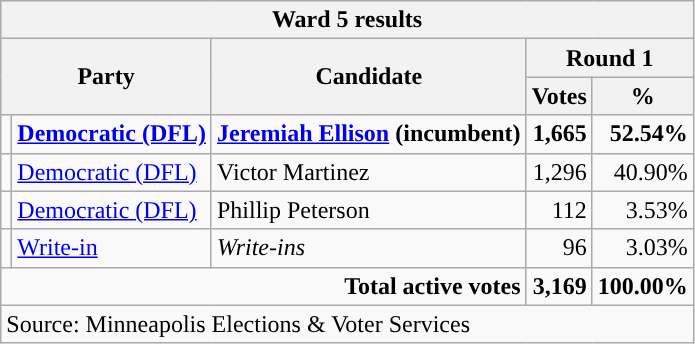<table class="wikitable">
<tr>
<th colspan="5">Ward 5 results</th>
</tr>
<tr>
<th rowspan="2" colspan="2">Party</th>
<th rowspan="2">Candidate</th>
<th colspan="2">Round 1</th>
</tr>
<tr>
<th>Votes</th>
<th>%</th>
</tr>
<tr>
<td style="background-color:"></td>
<td><strong><a href='#'>Democratic (DFL)</a></strong></td>
<td><strong><a href='#'>Jeremiah Ellison</a> (incumbent)</strong></td>
<td align="right"><strong>1,665</strong></td>
<td align="right"><strong>52.54%</strong></td>
</tr>
<tr>
<td style="background-color:"></td>
<td><a href='#'>Democratic (DFL)</a></td>
<td>Victor Martinez</td>
<td align="right">1,296</td>
<td align="right">40.90%</td>
</tr>
<tr>
<td style="background-color:"></td>
<td><a href='#'>Democratic (DFL)</a></td>
<td>Phillip Peterson</td>
<td align="right">112</td>
<td align="right">3.53%</td>
</tr>
<tr>
<td style="background-color:"></td>
<td><a href='#'>Write-in</a></td>
<td><em>Write-ins</em></td>
<td align="right">96</td>
<td align="right">3.03%</td>
</tr>
<tr align="right">
<td colspan="3"><strong>Total active votes</strong></td>
<td><strong>3,169</strong></td>
<td><strong>100.00%</strong></td>
</tr>
<tr>
<td colspan="7">Source: Minneapolis Elections & Voter Services</td>
</tr>
</table>
